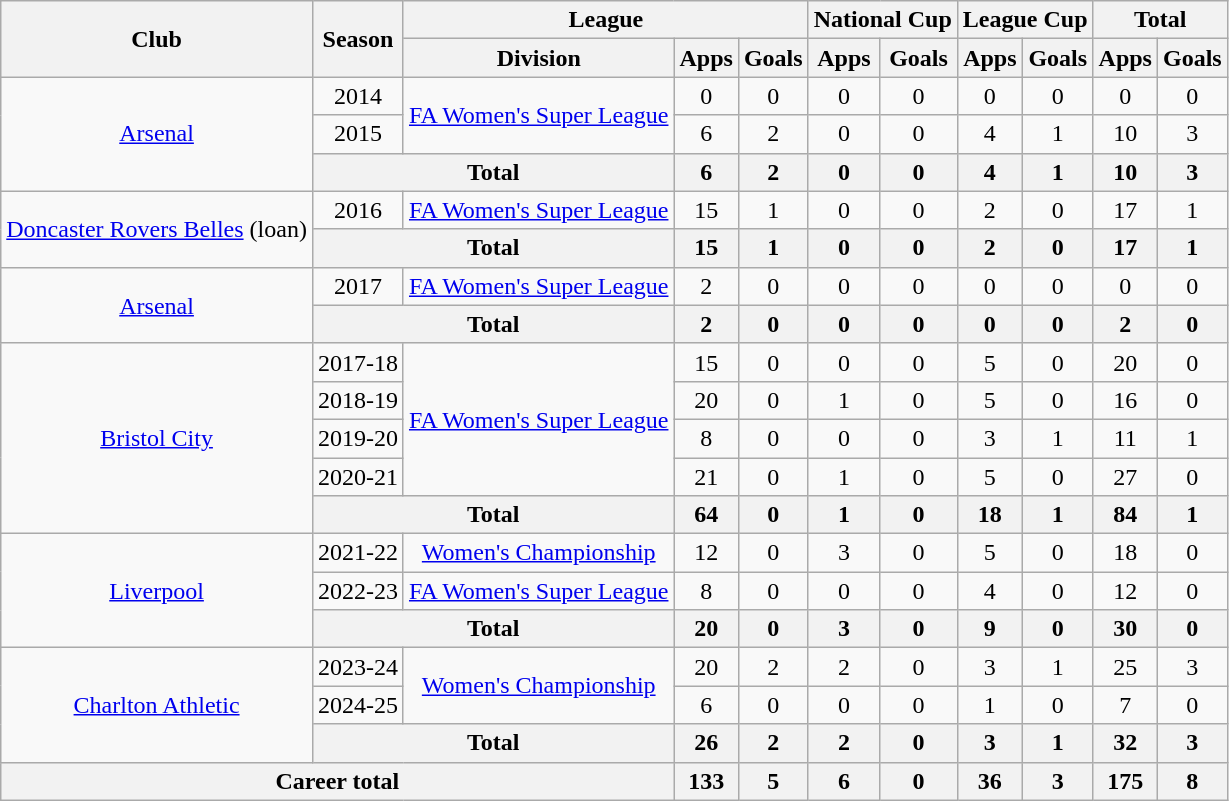<table class="wikitable" style="text-align:center">
<tr>
<th rowspan="2">Club</th>
<th rowspan="2">Season</th>
<th colspan="3">League</th>
<th colspan="2">National Cup</th>
<th colspan="2">League Cup</th>
<th colspan="2">Total</th>
</tr>
<tr>
<th>Division</th>
<th>Apps</th>
<th>Goals</th>
<th>Apps</th>
<th>Goals</th>
<th>Apps</th>
<th>Goals</th>
<th>Apps</th>
<th>Goals</th>
</tr>
<tr>
<td rowspan="3"><a href='#'>Arsenal</a></td>
<td>2014</td>
<td rowspan="2"><a href='#'>FA Women's Super League</a></td>
<td>0</td>
<td>0</td>
<td>0</td>
<td>0</td>
<td>0</td>
<td>0</td>
<td>0</td>
<td>0</td>
</tr>
<tr>
<td>2015</td>
<td>6</td>
<td>2</td>
<td>0</td>
<td>0</td>
<td>4</td>
<td>1</td>
<td>10</td>
<td>3</td>
</tr>
<tr>
<th colspan="2">Total</th>
<th>6</th>
<th>2</th>
<th>0</th>
<th>0</th>
<th>4</th>
<th>1</th>
<th>10</th>
<th>3</th>
</tr>
<tr>
<td rowspan="2"><a href='#'>Doncaster Rovers Belles</a> (loan)</td>
<td>2016</td>
<td><a href='#'>FA Women's Super League</a></td>
<td>15</td>
<td>1</td>
<td>0</td>
<td>0</td>
<td>2</td>
<td>0</td>
<td>17</td>
<td>1</td>
</tr>
<tr>
<th colspan="2">Total</th>
<th>15</th>
<th>1</th>
<th>0</th>
<th>0</th>
<th>2</th>
<th>0</th>
<th>17</th>
<th>1</th>
</tr>
<tr>
<td rowspan="2"><a href='#'>Arsenal</a></td>
<td>2017</td>
<td><a href='#'>FA Women's Super League</a></td>
<td>2</td>
<td>0</td>
<td>0</td>
<td>0</td>
<td>0</td>
<td>0</td>
<td>0</td>
<td>0</td>
</tr>
<tr>
<th colspan="2">Total</th>
<th>2</th>
<th>0</th>
<th>0</th>
<th>0</th>
<th>0</th>
<th>0</th>
<th>2</th>
<th>0</th>
</tr>
<tr>
<td rowspan="5"><a href='#'>Bristol City</a></td>
<td>2017-18</td>
<td rowspan="4"><a href='#'>FA Women's Super League</a></td>
<td>15</td>
<td>0</td>
<td>0</td>
<td>0</td>
<td>5</td>
<td>0</td>
<td>20</td>
<td>0</td>
</tr>
<tr>
<td>2018-19</td>
<td>20</td>
<td>0</td>
<td>1</td>
<td>0</td>
<td>5</td>
<td>0</td>
<td>16</td>
<td>0</td>
</tr>
<tr>
<td>2019-20</td>
<td>8</td>
<td>0</td>
<td>0</td>
<td>0</td>
<td>3</td>
<td>1</td>
<td>11</td>
<td>1</td>
</tr>
<tr>
<td>2020-21</td>
<td>21</td>
<td>0</td>
<td>1</td>
<td>0</td>
<td>5</td>
<td>0</td>
<td>27</td>
<td>0</td>
</tr>
<tr>
<th colspan="2">Total</th>
<th>64</th>
<th>0</th>
<th>1</th>
<th>0</th>
<th>18</th>
<th>1</th>
<th>84</th>
<th>1</th>
</tr>
<tr>
<td rowspan="3"><a href='#'>Liverpool</a></td>
<td>2021-22</td>
<td><a href='#'>Women's Championship</a></td>
<td>12</td>
<td>0</td>
<td>3</td>
<td>0</td>
<td>5</td>
<td>0</td>
<td>18</td>
<td>0</td>
</tr>
<tr>
<td>2022-23</td>
<td><a href='#'>FA Women's Super League</a></td>
<td>8</td>
<td>0</td>
<td>0</td>
<td>0</td>
<td>4</td>
<td>0</td>
<td>12</td>
<td>0</td>
</tr>
<tr>
<th colspan="2">Total</th>
<th>20</th>
<th>0</th>
<th>3</th>
<th>0</th>
<th>9</th>
<th>0</th>
<th>30</th>
<th>0</th>
</tr>
<tr>
<td rowspan="3"><a href='#'>Charlton Athletic</a></td>
<td>2023-24</td>
<td rowspan="2"><a href='#'>Women's Championship</a></td>
<td>20</td>
<td>2</td>
<td>2</td>
<td>0</td>
<td>3</td>
<td>1</td>
<td>25</td>
<td>3</td>
</tr>
<tr>
<td>2024-25</td>
<td>6</td>
<td>0</td>
<td>0</td>
<td>0</td>
<td>1</td>
<td>0</td>
<td>7</td>
<td>0</td>
</tr>
<tr>
<th colspan="2">Total</th>
<th>26</th>
<th>2</th>
<th>2</th>
<th>0</th>
<th>3</th>
<th>1</th>
<th>32</th>
<th>3</th>
</tr>
<tr>
<th colspan="3">Career total</th>
<th>133</th>
<th>5</th>
<th>6</th>
<th>0</th>
<th>36</th>
<th>3</th>
<th>175</th>
<th>8</th>
</tr>
</table>
